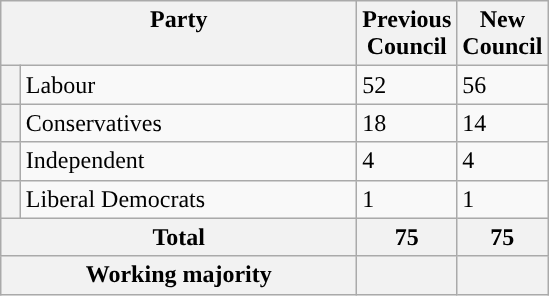<table class="wikitable">
<tr>
<th colspan="2" style="width: 230px" valign="top">Party</th>
<th style="width: 30px" valign="top">Previous Council</th>
<th style="width: 30px" valign="top">New Council</th>
</tr>
<tr>
<th style="background-color: "></th>
<td>Labour</td>
<td>52</td>
<td>56</td>
</tr>
<tr>
<th style="background-color: "></th>
<td>Conservatives</td>
<td>18</td>
<td>14</td>
</tr>
<tr>
<th style="background-color: "></th>
<td>Independent</td>
<td>4</td>
<td>4</td>
</tr>
<tr>
<th style="background-color: "></th>
<td>Liberal Democrats</td>
<td>1</td>
<td>1</td>
</tr>
<tr>
<th colspan="2">Total</th>
<th style="text-align: center">75</th>
<th>75</th>
</tr>
<tr>
<th colspan="2">Working majority</th>
<th></th>
<th></th>
</tr>
</table>
